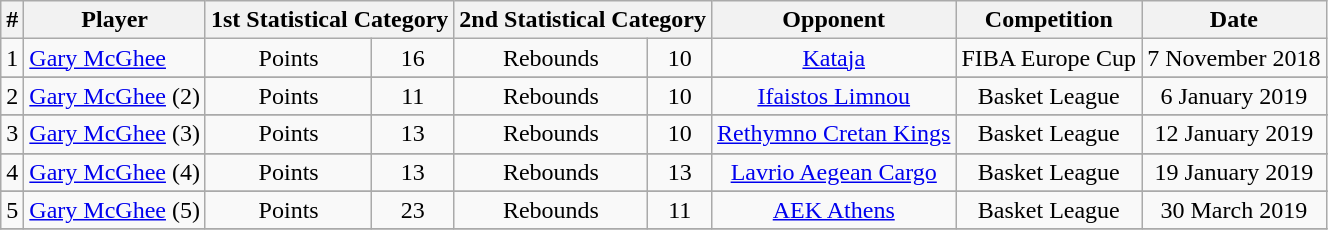<table class="wikitable" style="text-align: center;">
<tr>
<th>#</th>
<th>Player</th>
<th colspan=2>1st Statistical Category</th>
<th colspan=2>2nd Statistical Category</th>
<th>Opponent</th>
<th>Competition</th>
<th>Date</th>
</tr>
<tr>
<td>1</td>
<td align="left"> <a href='#'>Gary McGhee</a></td>
<td>Points</td>
<td>16</td>
<td>Rebounds</td>
<td>10</td>
<td><a href='#'>Kataja</a></td>
<td>FIBA Europe Cup</td>
<td>7 November 2018</td>
</tr>
<tr>
</tr>
<tr>
<td>2</td>
<td align="left"> <a href='#'>Gary McGhee</a> (2)</td>
<td>Points</td>
<td>11</td>
<td>Rebounds</td>
<td>10</td>
<td><a href='#'>Ifaistos Limnou</a></td>
<td>Basket League</td>
<td>6 January 2019</td>
</tr>
<tr>
</tr>
<tr>
<td>3</td>
<td align="left"> <a href='#'>Gary McGhee</a> (3)</td>
<td>Points</td>
<td>13</td>
<td>Rebounds</td>
<td>10</td>
<td><a href='#'>Rethymno Cretan Kings</a></td>
<td>Basket League</td>
<td>12 January 2019</td>
</tr>
<tr>
</tr>
<tr>
<td>4</td>
<td align="left"> <a href='#'>Gary McGhee</a> (4)</td>
<td>Points</td>
<td>13</td>
<td>Rebounds</td>
<td>13</td>
<td><a href='#'>Lavrio Aegean Cargo</a></td>
<td>Basket League</td>
<td>19 January 2019</td>
</tr>
<tr>
</tr>
<tr>
<td>5</td>
<td align="left"> <a href='#'>Gary McGhee</a> (5)</td>
<td>Points</td>
<td>23</td>
<td>Rebounds</td>
<td>11</td>
<td><a href='#'>AEK Athens</a></td>
<td>Basket League</td>
<td>30 March 2019</td>
</tr>
<tr>
</tr>
</table>
